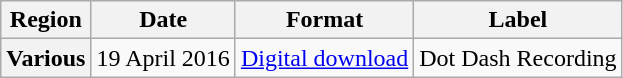<table class="wikitable plainrowheaders">
<tr>
<th>Region</th>
<th>Date</th>
<th>Format</th>
<th>Label</th>
</tr>
<tr>
<th scope="row">Various</th>
<td>19 April 2016</td>
<td><a href='#'>Digital download</a></td>
<td>Dot Dash Recording</td>
</tr>
</table>
